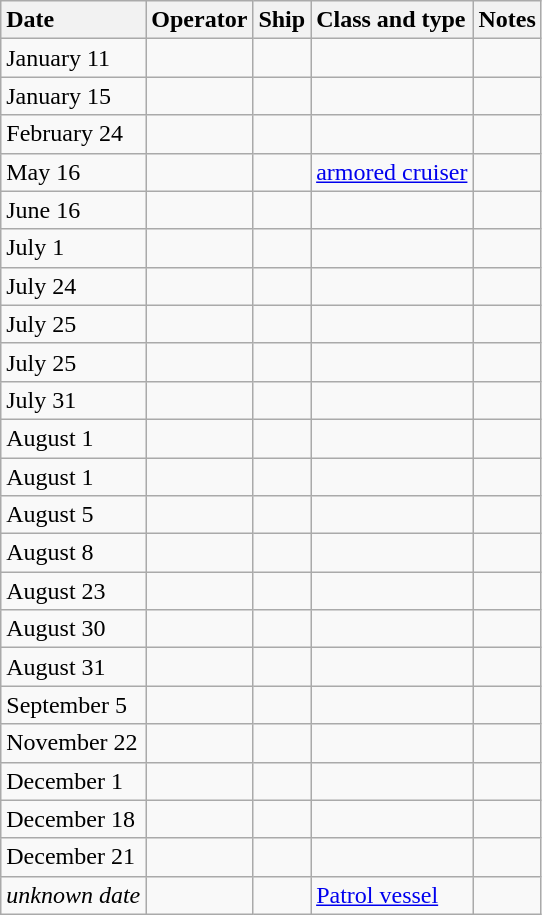<table class="wikitable nowraplinks">
<tr>
<th style="text-align: left">Date</th>
<th style="text-align: left">Operator</th>
<th style="text-align: left">Ship</th>
<th style="text-align: left">Class and type</th>
<th style="text-align: left">Notes</th>
</tr>
<tr>
<td>January 11</td>
<td></td>
<td><strong></strong></td>
<td></td>
<td></td>
</tr>
<tr>
<td>January 15</td>
<td></td>
<td><strong></strong></td>
<td></td>
<td></td>
</tr>
<tr ---->
<td>February 24</td>
<td></td>
<td><strong></strong></td>
<td></td>
<td></td>
</tr>
<tr ---->
<td>May 16</td>
<td></td>
<td><strong></strong></td>
<td> <a href='#'>armored cruiser</a></td>
<td></td>
</tr>
<tr>
<td>June 16</td>
<td></td>
<td><strong></strong></td>
<td></td>
<td></td>
</tr>
<tr ---->
<td>July 1</td>
<td></td>
<td><strong></strong></td>
<td></td>
<td></td>
</tr>
<tr>
<td>July 24</td>
<td></td>
<td><strong></strong></td>
<td></td>
<td></td>
</tr>
<tr>
<td>July 25</td>
<td></td>
<td><strong></strong></td>
<td></td>
<td></td>
</tr>
<tr>
<td>July 25</td>
<td></td>
<td><strong></strong></td>
<td></td>
<td></td>
</tr>
<tr>
<td>July 31</td>
<td></td>
<td><strong></strong></td>
<td></td>
<td></td>
</tr>
<tr>
<td>August 1</td>
<td></td>
<td><strong></strong></td>
<td></td>
<td></td>
</tr>
<tr ---->
<td>August 1</td>
<td></td>
<td><strong></strong></td>
<td></td>
<td></td>
</tr>
<tr>
<td>August 5</td>
<td></td>
<td><strong></strong></td>
<td></td>
<td></td>
</tr>
<tr>
<td>August 8</td>
<td></td>
<td><strong></strong></td>
<td></td>
<td></td>
</tr>
<tr ---->
<td>August 23</td>
<td></td>
<td><strong></strong></td>
<td></td>
<td></td>
</tr>
<tr ---->
<td>August 30</td>
<td></td>
<td><strong></strong></td>
<td></td>
<td></td>
</tr>
<tr>
<td>August 31</td>
<td></td>
<td><strong></strong></td>
<td></td>
<td></td>
</tr>
<tr>
<td>September 5</td>
<td></td>
<td><strong></strong></td>
<td></td>
<td></td>
</tr>
<tr>
<td>November 22</td>
<td></td>
<td><strong></strong></td>
<td></td>
<td></td>
</tr>
<tr ---->
<td>December 1</td>
<td></td>
<td><strong></strong></td>
<td></td>
<td></td>
</tr>
<tr>
<td>December 18</td>
<td></td>
<td><strong></strong></td>
<td></td>
<td></td>
</tr>
<tr ---->
<td>December 21</td>
<td></td>
<td><strong></strong></td>
<td></td>
<td></td>
</tr>
<tr ---->
<td><em>unknown date</em></td>
<td></td>
<td><strong></strong></td>
<td><a href='#'>Patrol vessel</a></td>
<td></td>
</tr>
</table>
